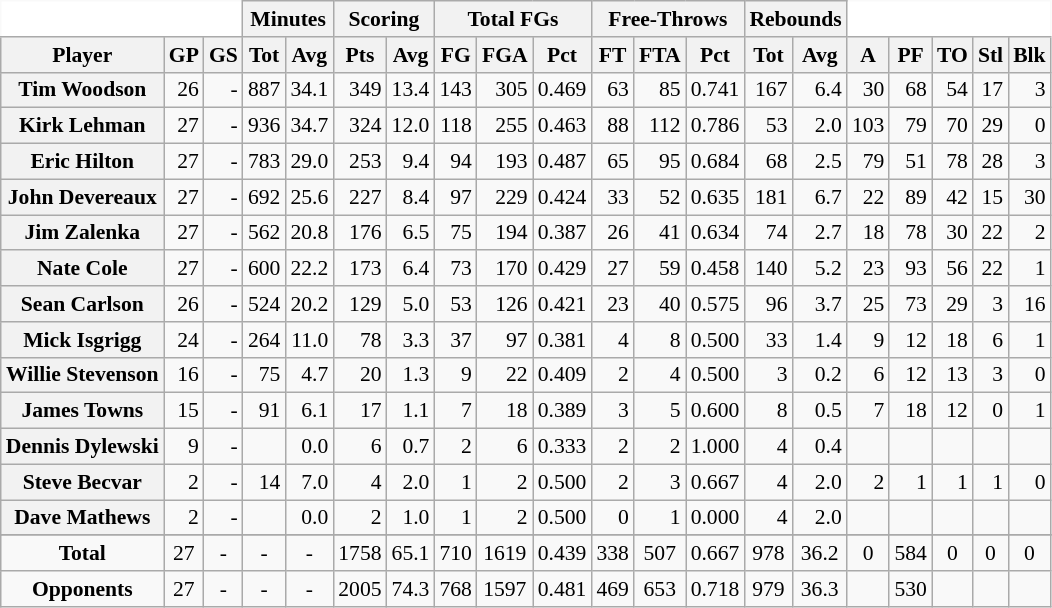<table class="wikitable sortable" border="1" style="font-size:90%;">
<tr>
<th colspan="3" style="border-top-style:hidden; border-left-style:hidden; background: white;"></th>
<th colspan="2" style=>Minutes</th>
<th colspan="2" style=>Scoring</th>
<th colspan="3" style=>Total FGs</th>
<th colspan="3" style=>Free-Throws</th>
<th colspan="2" style=>Rebounds</th>
<th colspan="5" style="border-top-style:hidden; border-right-style:hidden; background: white;"></th>
</tr>
<tr>
<th scope="col" style=>Player</th>
<th scope="col" style=>GP</th>
<th scope="col" style=>GS</th>
<th scope="col" style=>Tot</th>
<th scope="col" style=>Avg</th>
<th scope="col" style=>Pts</th>
<th scope="col" style=>Avg</th>
<th scope="col" style=>FG</th>
<th scope="col" style=>FGA</th>
<th scope="col" style=>Pct</th>
<th scope="col" style=>FT</th>
<th scope="col" style=>FTA</th>
<th scope="col" style=>Pct</th>
<th scope="col" style=>Tot</th>
<th scope="col" style=>Avg</th>
<th scope="col" style=>A</th>
<th scope="col" style=>PF</th>
<th scope="col" style=>TO</th>
<th scope="col" style=>Stl</th>
<th scope="col" style=>Blk</th>
</tr>
<tr>
<th>Tim Woodson</th>
<td align="right">26</td>
<td align="right">-</td>
<td align="right">887</td>
<td align="right">34.1</td>
<td align="right">349</td>
<td align="right">13.4</td>
<td align="right">143</td>
<td align="right">305</td>
<td align="right">0.469</td>
<td align="right">63</td>
<td align="right">85</td>
<td align="right">0.741</td>
<td align="right">167</td>
<td align="right">6.4</td>
<td align="right">30</td>
<td align="right">68</td>
<td align="right">54</td>
<td align="right">17</td>
<td align="right">3</td>
</tr>
<tr>
<th>Kirk Lehman</th>
<td align="right">27</td>
<td align="right">-</td>
<td align="right">936</td>
<td align="right">34.7</td>
<td align="right">324</td>
<td align="right">12.0</td>
<td align="right">118</td>
<td align="right">255</td>
<td align="right">0.463</td>
<td align="right">88</td>
<td align="right">112</td>
<td align="right">0.786</td>
<td align="right">53</td>
<td align="right">2.0</td>
<td align="right">103</td>
<td align="right">79</td>
<td align="right">70</td>
<td align="right">29</td>
<td align="right">0</td>
</tr>
<tr>
<th>Eric Hilton</th>
<td align="right">27</td>
<td align="right">-</td>
<td align="right">783</td>
<td align="right">29.0</td>
<td align="right">253</td>
<td align="right">9.4</td>
<td align="right">94</td>
<td align="right">193</td>
<td align="right">0.487</td>
<td align="right">65</td>
<td align="right">95</td>
<td align="right">0.684</td>
<td align="right">68</td>
<td align="right">2.5</td>
<td align="right">79</td>
<td align="right">51</td>
<td align="right">78</td>
<td align="right">28</td>
<td align="right">3</td>
</tr>
<tr>
<th>John Devereaux</th>
<td align="right">27</td>
<td align="right">-</td>
<td align="right">692</td>
<td align="right">25.6</td>
<td align="right">227</td>
<td align="right">8.4</td>
<td align="right">97</td>
<td align="right">229</td>
<td align="right">0.424</td>
<td align="right">33</td>
<td align="right">52</td>
<td align="right">0.635</td>
<td align="right">181</td>
<td align="right">6.7</td>
<td align="right">22</td>
<td align="right">89</td>
<td align="right">42</td>
<td align="right">15</td>
<td align="right">30</td>
</tr>
<tr>
<th>Jim Zalenka</th>
<td align="right">27</td>
<td align="right">-</td>
<td align="right">562</td>
<td align="right">20.8</td>
<td align="right">176</td>
<td align="right">6.5</td>
<td align="right">75</td>
<td align="right">194</td>
<td align="right">0.387</td>
<td align="right">26</td>
<td align="right">41</td>
<td align="right">0.634</td>
<td align="right">74</td>
<td align="right">2.7</td>
<td align="right">18</td>
<td align="right">78</td>
<td align="right">30</td>
<td align="right">22</td>
<td align="right">2</td>
</tr>
<tr>
<th>Nate Cole</th>
<td align="right">27</td>
<td align="right">-</td>
<td align="right">600</td>
<td align="right">22.2</td>
<td align="right">173</td>
<td align="right">6.4</td>
<td align="right">73</td>
<td align="right">170</td>
<td align="right">0.429</td>
<td align="right">27</td>
<td align="right">59</td>
<td align="right">0.458</td>
<td align="right">140</td>
<td align="right">5.2</td>
<td align="right">23</td>
<td align="right">93</td>
<td align="right">56</td>
<td align="right">22</td>
<td align="right">1</td>
</tr>
<tr>
<th>Sean Carlson</th>
<td align="right">26</td>
<td align="right">-</td>
<td align="right">524</td>
<td align="right">20.2</td>
<td align="right">129</td>
<td align="right">5.0</td>
<td align="right">53</td>
<td align="right">126</td>
<td align="right">0.421</td>
<td align="right">23</td>
<td align="right">40</td>
<td align="right">0.575</td>
<td align="right">96</td>
<td align="right">3.7</td>
<td align="right">25</td>
<td align="right">73</td>
<td align="right">29</td>
<td align="right">3</td>
<td align="right">16</td>
</tr>
<tr>
<th>Mick Isgrigg</th>
<td align="right">24</td>
<td align="right">-</td>
<td align="right">264</td>
<td align="right">11.0</td>
<td align="right">78</td>
<td align="right">3.3</td>
<td align="right">37</td>
<td align="right">97</td>
<td align="right">0.381</td>
<td align="right">4</td>
<td align="right">8</td>
<td align="right">0.500</td>
<td align="right">33</td>
<td align="right">1.4</td>
<td align="right">9</td>
<td align="right">12</td>
<td align="right">18</td>
<td align="right">6</td>
<td align="right">1</td>
</tr>
<tr>
<th>Willie Stevenson</th>
<td align="right">16</td>
<td align="right">-</td>
<td align="right">75</td>
<td align="right">4.7</td>
<td align="right">20</td>
<td align="right">1.3</td>
<td align="right">9</td>
<td align="right">22</td>
<td align="right">0.409</td>
<td align="right">2</td>
<td align="right">4</td>
<td align="right">0.500</td>
<td align="right">3</td>
<td align="right">0.2</td>
<td align="right">6</td>
<td align="right">12</td>
<td align="right">13</td>
<td align="right">3</td>
<td align="right">0</td>
</tr>
<tr>
<th>James Towns</th>
<td align="right">15</td>
<td align="right">-</td>
<td align="right">91</td>
<td align="right">6.1</td>
<td align="right">17</td>
<td align="right">1.1</td>
<td align="right">7</td>
<td align="right">18</td>
<td align="right">0.389</td>
<td align="right">3</td>
<td align="right">5</td>
<td align="right">0.600</td>
<td align="right">8</td>
<td align="right">0.5</td>
<td align="right">7</td>
<td align="right">18</td>
<td align="right">12</td>
<td align="right">0</td>
<td align="right">1</td>
</tr>
<tr>
<th>Dennis Dylewski</th>
<td align="right">9</td>
<td align="right">-</td>
<td align="right"></td>
<td align="right">0.0</td>
<td align="right">6</td>
<td align="right">0.7</td>
<td align="right">2</td>
<td align="right">6</td>
<td align="right">0.333</td>
<td align="right">2</td>
<td align="right">2</td>
<td align="right">1.000</td>
<td align="right">4</td>
<td align="right">0.4</td>
<td align="right"></td>
<td align="right"></td>
<td align="right"></td>
<td align="right"></td>
<td align="right"></td>
</tr>
<tr>
<th>Steve Becvar</th>
<td align="right">2</td>
<td align="right">-</td>
<td align="right">14</td>
<td align="right">7.0</td>
<td align="right">4</td>
<td align="right">2.0</td>
<td align="right">1</td>
<td align="right">2</td>
<td align="right">0.500</td>
<td align="right">2</td>
<td align="right">3</td>
<td align="right">0.667</td>
<td align="right">4</td>
<td align="right">2.0</td>
<td align="right">2</td>
<td align="right">1</td>
<td align="right">1</td>
<td align="right">1</td>
<td align="right">0</td>
</tr>
<tr>
<th>Dave Mathews</th>
<td align="right">2</td>
<td align="right">-</td>
<td align="right"></td>
<td align="right">0.0</td>
<td align="right">2</td>
<td align="right">1.0</td>
<td align="right">1</td>
<td align="right">2</td>
<td align="right">0.500</td>
<td align="right">0</td>
<td align="right">1</td>
<td align="right">0.000</td>
<td align="right">4</td>
<td align="right">2.0</td>
<td align="right"></td>
<td align="right"></td>
<td align="right"></td>
<td align="right"></td>
<td align="right"></td>
</tr>
<tr>
</tr>
<tr class="sortbottom">
<td align="center" style=><strong>Total</strong></td>
<td align="center" style=>27</td>
<td align="center" style=>-</td>
<td align="center" style=>-</td>
<td align="center" style=>-</td>
<td align="center" style=>1758</td>
<td align="center" style=>65.1</td>
<td align="center" style=>710</td>
<td align="center" style=>1619</td>
<td align="center" style=>0.439</td>
<td align="center" style=>338</td>
<td align="center" style=>507</td>
<td align="center" style=>0.667</td>
<td align="center" style=>978</td>
<td align="center" style=>36.2</td>
<td align="center" style=>0</td>
<td align="center" style=>584</td>
<td align="center" style=>0</td>
<td align="center" style=>0</td>
<td align="center" style=>0</td>
</tr>
<tr class="sortbottom">
<td align="center"><strong>Opponents</strong></td>
<td align="center">27</td>
<td align="center">-</td>
<td align="center">-</td>
<td align="center">-</td>
<td align="center">2005</td>
<td align="center">74.3</td>
<td align="center">768</td>
<td align="center">1597</td>
<td align="center">0.481</td>
<td align="center">469</td>
<td align="center">653</td>
<td align="center">0.718</td>
<td align="center">979</td>
<td align="center">36.3</td>
<td align="center"></td>
<td align="center">530</td>
<td align="center"></td>
<td align="center"></td>
<td align="center"></td>
</tr>
</table>
